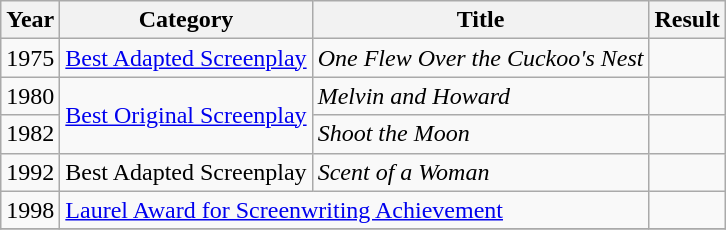<table class="wikitable">
<tr>
<th>Year</th>
<th>Category</th>
<th>Title</th>
<th>Result</th>
</tr>
<tr>
<td>1975</td>
<td><a href='#'>Best Adapted Screenplay</a></td>
<td><em>One Flew Over the Cuckoo's Nest</em></td>
<td></td>
</tr>
<tr>
<td>1980</td>
<td rowspan=2><a href='#'>Best Original Screenplay</a></td>
<td><em>Melvin and Howard</em></td>
<td></td>
</tr>
<tr>
<td>1982</td>
<td><em>Shoot the Moon</em></td>
<td></td>
</tr>
<tr>
<td>1992</td>
<td>Best Adapted Screenplay</td>
<td><em>Scent of a Woman</em></td>
<td></td>
</tr>
<tr>
<td>1998</td>
<td colspan=2><a href='#'>Laurel Award for Screenwriting Achievement</a></td>
<td></td>
</tr>
<tr>
</tr>
</table>
